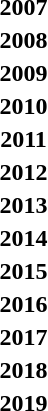<table>
<tr>
<th>2007</th>
<td></td>
<td></td>
<td></td>
</tr>
<tr>
<th>2008</th>
<td></td>
<td></td>
<td></td>
</tr>
<tr>
<th>2009</th>
<td></td>
<td></td>
<td></td>
</tr>
<tr>
<th>2010</th>
<td></td>
<td></td>
<td></td>
</tr>
<tr>
<th>2011</th>
<td></td>
<td></td>
<td></td>
</tr>
<tr>
<th>2012</th>
<td></td>
<td></td>
<td></td>
</tr>
<tr>
<th>2013</th>
<td></td>
<td></td>
<td></td>
</tr>
<tr>
<th>2014</th>
<td></td>
<td></td>
<td></td>
</tr>
<tr>
<th>2015</th>
<td></td>
<td></td>
<td></td>
</tr>
<tr>
<th>2016</th>
<td></td>
<td></td>
<td></td>
</tr>
<tr>
<th>2017</th>
<td></td>
<td></td>
<td></td>
</tr>
<tr>
<th>2018</th>
<td></td>
<td></td>
<td></td>
</tr>
<tr>
<th>2019</th>
<td></td>
<td></td>
<td></td>
</tr>
</table>
